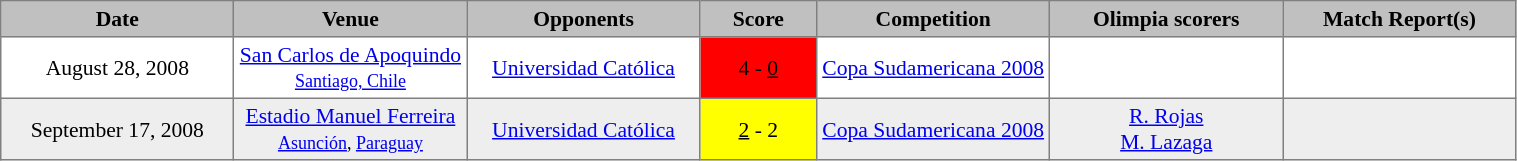<table border=1 style="border-collapse:collapse; font-size:90%;" cellpadding=3 cellspacing=0 width=80%>
<tr bgcolor=silver align=center>
<th width="10%">Date</th>
<th width="10%">Venue</th>
<th width="10%">Opponents</th>
<th width="5%">Score</th>
<th width="10%">Competition</th>
<th width="10%">Olimpia scorers</th>
<th width="10%">Match Report(s)</th>
</tr>
<tr align=center bgcolor=white>
<td>August 28, 2008</td>
<td><a href='#'>San Carlos de Apoquindo</a><br><small><a href='#'>Santiago, Chile</a></small></td>
<td><a href='#'>Universidad Católica</a></td>
<td bgcolor="red">4 - <u>0</u></td>
<td><a href='#'>Copa Sudamericana 2008</a></td>
<td></td>
<td></td>
</tr>
<tr align=center bgcolor=#EEEEEE>
<td>September 17, 2008</td>
<td><a href='#'>Estadio Manuel Ferreira</a><br><small><a href='#'>Asunción</a>, <a href='#'>Paraguay</a></small></td>
<td><a href='#'>Universidad Católica</a></td>
<td bgcolor="yellow"><u>2</u> - 2</td>
<td><a href='#'>Copa Sudamericana 2008</a></td>
<td><a href='#'>R. Rojas</a><br><a href='#'>M. Lazaga</a> </td>
<td></td>
</tr>
</table>
